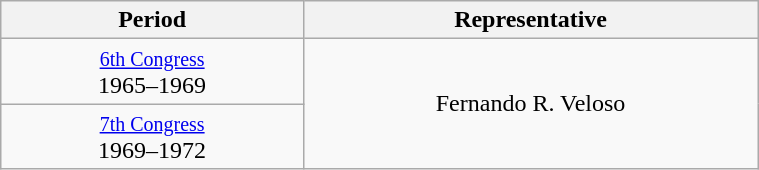<table class="wikitable" style="text-align:center; width:40%;">
<tr>
<th width=40%>Period</th>
<th>Representative</th>
</tr>
<tr>
<td><small><a href='#'>6th Congress</a></small><br>1965–1969</td>
<td rowspan="2">Fernando R. Veloso</td>
</tr>
<tr>
<td><small><a href='#'>7th Congress</a></small><br>1969–1972</td>
</tr>
</table>
